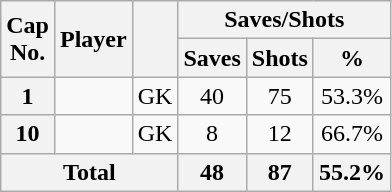<table class="wikitable sortable sticky-header-multi" style="text-align: center; font-size: 100%; margin-left: 1em;">
<tr>
<th scope="col" rowspan="2">Cap<br>No.</th>
<th scope="col" rowspan="2">Player</th>
<th scope="col" rowspan="2"></th>
<th scope="colgroup" colspan="3">Saves/Shots</th>
</tr>
<tr>
<th scope="col">Saves</th>
<th scope="col">Shots</th>
<th scope="col">%</th>
</tr>
<tr>
<th scope="row">1</th>
<td style="text-align: left;"></td>
<td>GK</td>
<td>40</td>
<td>75</td>
<td>53.3%</td>
</tr>
<tr>
<th scope="row">10</th>
<td style="text-align: left;"></td>
<td>GK</td>
<td>8</td>
<td>12</td>
<td>66.7%</td>
</tr>
<tr class="sortbottom">
<th colspan="3">Total</th>
<th>48</th>
<th>87</th>
<th>55.2%</th>
</tr>
</table>
